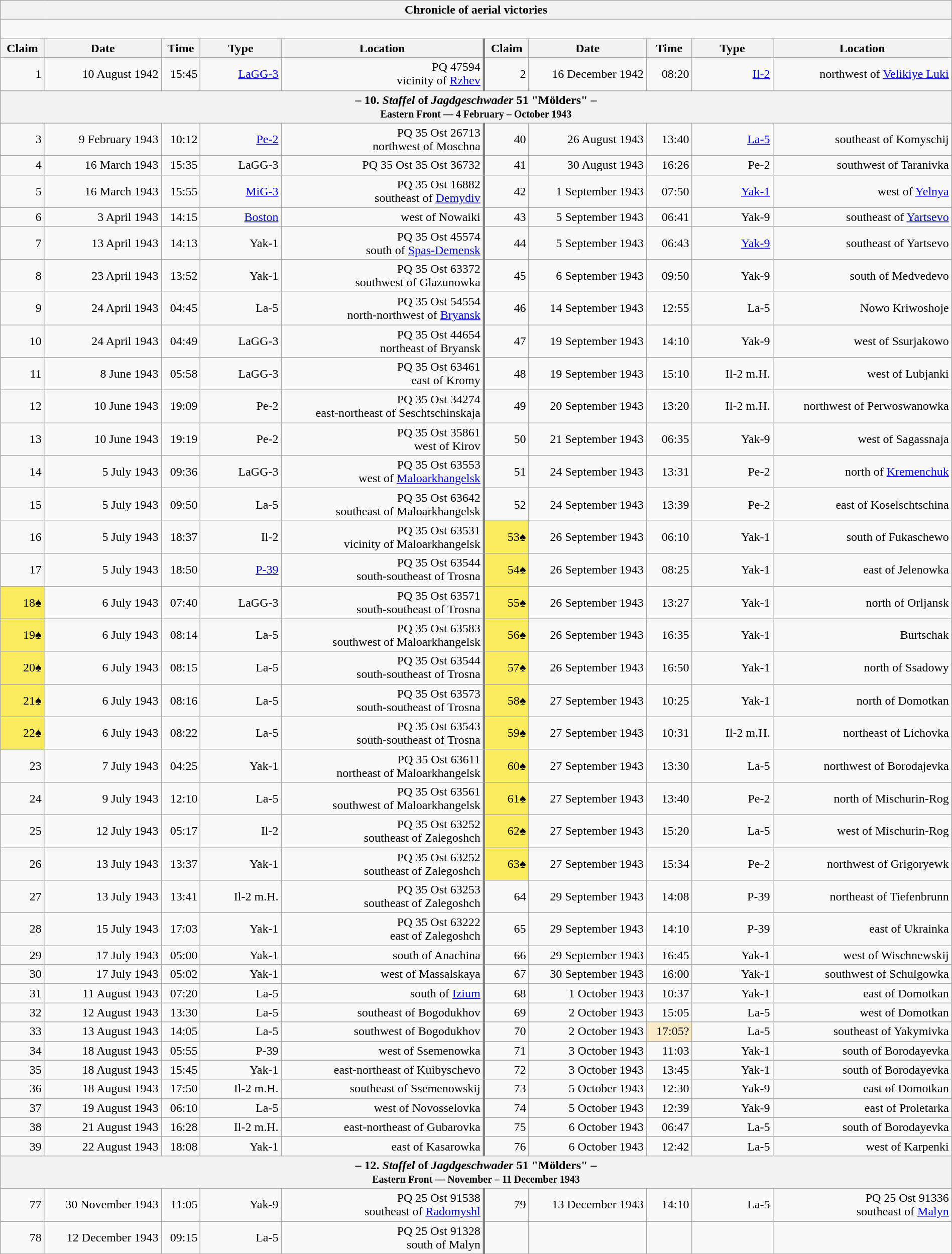<table class="wikitable plainrowheaders collapsible" style="margin-left: auto; margin-right: auto; border: none; text-align:right; width: 100%;">
<tr>
<th colspan="10">Chronicle of aerial victories</th>
</tr>
<tr>
<td colspan="10" style="text-align: left;"><br>
</td>
</tr>
<tr>
<th scope="col">Claim</th>
<th scope="col">Date</th>
<th scope="col">Time</th>
<th scope="col" width="100px">Type</th>
<th scope="col">Location</th>
<th scope="col" style="border-left: 3px solid grey;">Claim</th>
<th scope="col">Date</th>
<th scope="col">Time</th>
<th scope="col" width="100px">Type</th>
<th scope="col">Location</th>
</tr>
<tr>
<td>1</td>
<td>10 August 1942</td>
<td>15:45</td>
<td><a href='#'>LaGG-3</a></td>
<td>PQ 47594<br>vicinity of <a href='#'>Rzhev</a></td>
<td style="border-left: 3px solid grey;">2</td>
<td>16 December 1942</td>
<td>08:20</td>
<td><a href='#'>Il-2</a></td>
<td> northwest of <a href='#'>Velikiye Luki</a></td>
</tr>
<tr>
<th colspan="10">– 10. <em>Staffel</em> of <em>Jagdgeschwader</em> 51 "Mölders" –<br><small>Eastern Front — 4 February – October 1943</small></th>
</tr>
<tr>
<td>3</td>
<td>9 February 1943</td>
<td>10:12</td>
<td><a href='#'>Pe-2</a></td>
<td>PQ 35 Ost 26713<br> northwest of Moschna</td>
<td style="border-left: 3px solid grey;">40</td>
<td>26 August 1943</td>
<td>13:40</td>
<td><a href='#'>La-5</a></td>
<td>southeast of Komyschij</td>
</tr>
<tr>
<td>4</td>
<td>16 March 1943</td>
<td>15:35</td>
<td>LaGG-3</td>
<td>PQ 35 Ost 35 Ost 36732</td>
<td style="border-left: 3px solid grey;">41</td>
<td>30 August 1943</td>
<td>16:26</td>
<td>Pe-2</td>
<td>southwest of Taranivka</td>
</tr>
<tr>
<td>5</td>
<td>16 March 1943</td>
<td>15:55</td>
<td><a href='#'>MiG-3</a></td>
<td>PQ 35 Ost 16882<br> southeast of <a href='#'>Demydiv</a></td>
<td style="border-left: 3px solid grey;">42</td>
<td>1 September 1943</td>
<td>07:50</td>
<td><a href='#'>Yak-1</a></td>
<td>west of <a href='#'>Yelnya</a></td>
</tr>
<tr>
<td>6</td>
<td>3 April 1943</td>
<td>14:15</td>
<td><a href='#'>Boston</a></td>
<td> west of Nowaiki</td>
<td style="border-left: 3px solid grey;">43</td>
<td>5 September 1943</td>
<td>06:41</td>
<td>Yak-9</td>
<td>southeast of <a href='#'>Yartsevo</a></td>
</tr>
<tr>
<td>7</td>
<td>13 April 1943</td>
<td>14:13</td>
<td>Yak-1</td>
<td>PQ 35 Ost 45574<br> south of <a href='#'>Spas-Demensk</a></td>
<td style="border-left: 3px solid grey;">44</td>
<td>5 September 1943</td>
<td>06:43</td>
<td><a href='#'>Yak-9</a></td>
<td>southeast of Yartsevo</td>
</tr>
<tr>
<td>8</td>
<td>23 April 1943</td>
<td>13:52</td>
<td>Yak-1</td>
<td>PQ 35 Ost 63372<br> southwest of Glazunowka</td>
<td style="border-left: 3px solid grey;">45</td>
<td>6 September 1943</td>
<td>09:50</td>
<td>Yak-9</td>
<td>south of Medvedevo</td>
</tr>
<tr>
<td>9</td>
<td>24 April 1943</td>
<td>04:45</td>
<td>La-5</td>
<td>PQ 35 Ost 54554<br> north-northwest of <a href='#'>Bryansk</a></td>
<td style="border-left: 3px solid grey;">46</td>
<td>14 September 1943</td>
<td>12:55</td>
<td>La-5</td>
<td>Nowo Kriwoshoje</td>
</tr>
<tr>
<td>10</td>
<td>24 April 1943</td>
<td>04:49</td>
<td>LaGG-3</td>
<td>PQ 35 Ost 44654<br> northeast of Bryansk</td>
<td style="border-left: 3px solid grey;">47</td>
<td>19 September 1943</td>
<td>14:10</td>
<td>Yak-9</td>
<td>west of Ssurjakowo</td>
</tr>
<tr>
<td>11</td>
<td>8 June 1943</td>
<td>05:58</td>
<td>LaGG-3</td>
<td>PQ 35 Ost 63461<br> east of Kromy</td>
<td style="border-left: 3px solid grey;">48</td>
<td>19 September 1943</td>
<td>15:10</td>
<td>Il-2 m.H.</td>
<td>west of Lubjanki</td>
</tr>
<tr>
<td>12</td>
<td>10 June 1943</td>
<td>19:09</td>
<td>Pe-2</td>
<td>PQ 35 Ost 34274<br> east-northeast of Seschtschinskaja</td>
<td style="border-left: 3px solid grey;">49</td>
<td>20 September 1943</td>
<td>13:20</td>
<td>Il-2 m.H.</td>
<td>northwest of Perwoswanowka</td>
</tr>
<tr>
<td>13</td>
<td>10 June 1943</td>
<td>19:19</td>
<td>Pe-2</td>
<td>PQ 35 Ost 35861<br> west of Kirov</td>
<td style="border-left: 3px solid grey;">50</td>
<td>21 September 1943</td>
<td>06:35</td>
<td>Yak-9</td>
<td>west of Sagassnaja</td>
</tr>
<tr>
<td>14</td>
<td>5 July 1943</td>
<td>09:36</td>
<td>LaGG-3</td>
<td>PQ 35 Ost 63553<br> west of <a href='#'>Maloarkhangelsk</a></td>
<td style="border-left: 3px solid grey;">51</td>
<td>24 September 1943</td>
<td>13:31</td>
<td>Pe-2</td>
<td>north of <a href='#'>Kremenchuk</a></td>
</tr>
<tr>
<td>15</td>
<td>5 July 1943</td>
<td>09:50</td>
<td>La-5</td>
<td>PQ 35 Ost 63642<br> southeast of Maloarkhangelsk</td>
<td style="border-left: 3px solid grey;">52</td>
<td>24 September 1943</td>
<td>13:39</td>
<td>Pe-2</td>
<td>east of Koselschtschina</td>
</tr>
<tr>
<td>16</td>
<td>5 July 1943</td>
<td>18:37</td>
<td>Il-2</td>
<td>PQ 35 Ost 63531<br>vicinity of Maloarkhangelsk</td>
<td style="border-left: 3px solid grey; background:#fbec5d;">53♠</td>
<td>26 September 1943</td>
<td>06:10</td>
<td>Yak-1</td>
<td>south of Fukaschewo</td>
</tr>
<tr>
<td>17</td>
<td>5 July 1943</td>
<td>18:50</td>
<td><a href='#'>P-39</a></td>
<td>PQ 35 Ost 63544<br> south-southeast of Trosna</td>
<td style="border-left: 3px solid grey; background:#fbec5d;">54♠</td>
<td>26 September 1943</td>
<td>08:25</td>
<td>Yak-1</td>
<td>east of Jelenowka</td>
</tr>
<tr>
<td style="background:#fbec5d;">18♠</td>
<td>6 July 1943</td>
<td>07:40</td>
<td>LaGG-3</td>
<td>PQ 35 Ost 63571<br> south-southeast of Trosna</td>
<td style="border-left: 3px solid grey; background:#fbec5d;">55♠</td>
<td>26 September 1943</td>
<td>13:27</td>
<td>Yak-1</td>
<td>north of Orljansk</td>
</tr>
<tr>
<td style="background:#fbec5d;">19♠</td>
<td>6 July 1943</td>
<td>08:14</td>
<td>La-5</td>
<td>PQ 35 Ost 63583<br> southwest of Maloarkhangelsk</td>
<td style="border-left: 3px solid grey; background:#fbec5d;">56♠</td>
<td>26 September 1943</td>
<td>16:35</td>
<td>Yak-1</td>
<td>Burtschak</td>
</tr>
<tr>
<td style="background:#fbec5d;">20♠</td>
<td>6 July 1943</td>
<td>08:15</td>
<td>La-5</td>
<td>PQ 35 Ost 63544<br> south-southeast of Trosna</td>
<td style="border-left: 3px solid grey; background:#fbec5d;">57♠</td>
<td>26 September 1943</td>
<td>16:50</td>
<td>Yak-1</td>
<td>north of Ssadowy</td>
</tr>
<tr>
<td style="background:#fbec5d;">21♠</td>
<td>6 July 1943</td>
<td>08:16</td>
<td>La-5</td>
<td>PQ 35 Ost 63573<br> south-southeast of Trosna</td>
<td style="border-left: 3px solid grey; background:#fbec5d;">58♠</td>
<td>27 September 1943</td>
<td>10:25</td>
<td>Yak-1</td>
<td>north of Domotkan</td>
</tr>
<tr>
<td style="background:#fbec5d;">22♠</td>
<td>6 July 1943</td>
<td>08:22</td>
<td>La-5</td>
<td>PQ 35 Ost 63543<br> south-southeast of Trosna</td>
<td style="border-left: 3px solid grey; background:#fbec5d;">59♠</td>
<td>27 September 1943</td>
<td>10:31</td>
<td>Il-2 m.H.</td>
<td>northeast of Lichovka</td>
</tr>
<tr>
<td>23</td>
<td>7 July 1943</td>
<td>04:25</td>
<td>Yak-1</td>
<td>PQ 35 Ost 63611<br> northeast of Maloarkhangelsk</td>
<td style="border-left: 3px solid grey; background:#fbec5d;">60♠</td>
<td>27 September 1943</td>
<td>13:30</td>
<td>La-5</td>
<td>northwest of Borodajevka</td>
</tr>
<tr>
<td>24</td>
<td>9 July 1943</td>
<td>12:10</td>
<td>La-5</td>
<td>PQ 35 Ost 63561<br> southwest of Maloarkhangelsk</td>
<td style="border-left: 3px solid grey; background:#fbec5d;">61♠</td>
<td>27 September 1943</td>
<td>13:40</td>
<td>Pe-2</td>
<td>north of Mischurin-Rog</td>
</tr>
<tr>
<td>25</td>
<td>12 July 1943</td>
<td>05:17</td>
<td>Il-2</td>
<td>PQ 35 Ost 63252<br> southeast of Zalegoshch</td>
<td style="border-left: 3px solid grey; background:#fbec5d;">62♠</td>
<td>27 September 1943</td>
<td>15:20</td>
<td>La-5</td>
<td>west of Mischurin-Rog</td>
</tr>
<tr>
<td>26</td>
<td>13 July 1943</td>
<td>13:37</td>
<td>Yak-1</td>
<td>PQ 35 Ost 63252<br> southeast of Zalegoshch</td>
<td style="border-left: 3px solid grey; background:#fbec5d;">63♠</td>
<td>27 September 1943</td>
<td>15:34</td>
<td>Pe-2</td>
<td>northwest of Grigoryewk</td>
</tr>
<tr>
<td>27</td>
<td>13 July 1943</td>
<td>13:41</td>
<td>Il-2 m.H.</td>
<td>PQ 35 Ost 63253<br> southeast of Zalegoshch</td>
<td style="border-left: 3px solid grey;">64</td>
<td>29 September 1943</td>
<td>14:08</td>
<td>P-39</td>
<td>northeast of Tiefenbrunn</td>
</tr>
<tr>
<td>28</td>
<td>15 July 1943</td>
<td>17:03</td>
<td>Yak-1</td>
<td>PQ 35 Ost 63222<br> east of Zalegoshch</td>
<td style="border-left: 3px solid grey;">65</td>
<td>29 September 1943</td>
<td>14:10</td>
<td>P-39</td>
<td>east of Ukrainka</td>
</tr>
<tr>
<td>29</td>
<td>17 July 1943</td>
<td>05:00</td>
<td>Yak-1</td>
<td>south of Anachina</td>
<td style="border-left: 3px solid grey;">66</td>
<td>29 September 1943</td>
<td>16:45</td>
<td>Yak-1</td>
<td>west of Wischnewskij</td>
</tr>
<tr>
<td>30</td>
<td>17 July 1943</td>
<td>05:02</td>
<td>Yak-1</td>
<td>west of Massalskaya</td>
<td style="border-left: 3px solid grey;">67</td>
<td>30 September 1943</td>
<td>16:00</td>
<td>Yak-1</td>
<td>southwest of Schulgowka</td>
</tr>
<tr>
<td>31</td>
<td>11 August 1943</td>
<td>07:20</td>
<td>La-5</td>
<td>south of <a href='#'>Izium</a></td>
<td style="border-left: 3px solid grey;">68</td>
<td>1 October 1943</td>
<td>10:37</td>
<td>Yak-1</td>
<td>east of Domotkan</td>
</tr>
<tr>
<td>32</td>
<td>12 August 1943</td>
<td>13:30</td>
<td>La-5</td>
<td>southeast of Bogodukhov<br></td>
<td style="border-left: 3px solid grey;">69</td>
<td>2 October 1943</td>
<td>15:05</td>
<td>La-5</td>
<td>west of Domotkan</td>
</tr>
<tr>
<td>33</td>
<td>13 August 1943</td>
<td>14:05</td>
<td>La-5</td>
<td>southwest of Bogodukhov</td>
<td style="border-left: 3px solid grey;">70</td>
<td>2 October 1943</td>
<td style="background:#faecc8">17:05?</td>
<td>La-5</td>
<td>southeast of Yakymivka</td>
</tr>
<tr>
<td>34</td>
<td>18 August 1943</td>
<td>05:55</td>
<td>P-39</td>
<td>west of Ssemenowka</td>
<td style="border-left: 3px solid grey;">71</td>
<td>3 October 1943</td>
<td>11:03</td>
<td>Yak-1</td>
<td>south of Borodayevka</td>
</tr>
<tr>
<td>35</td>
<td>18 August 1943</td>
<td>15:45</td>
<td>Yak-1</td>
<td>east-northeast of Kuibyschevo</td>
<td style="border-left: 3px solid grey;">72</td>
<td>3 October 1943</td>
<td>13:45</td>
<td>Yak-1</td>
<td>south of Borodayevka</td>
</tr>
<tr>
<td>36</td>
<td>18 August 1943</td>
<td>17:50</td>
<td>Il-2 m.H.</td>
<td>southeast of Ssemenowskij</td>
<td style="border-left: 3px solid grey;">73</td>
<td>5 October 1943</td>
<td>12:30</td>
<td>Yak-9</td>
<td>east of Domotkan</td>
</tr>
<tr>
<td>37</td>
<td>19 August 1943</td>
<td>06:10</td>
<td>La-5</td>
<td>west of Novosselovka</td>
<td style="border-left: 3px solid grey;">74</td>
<td>5 October 1943</td>
<td>12:39</td>
<td>Yak-9</td>
<td>east of Proletarka</td>
</tr>
<tr>
<td>38</td>
<td>21 August 1943</td>
<td>16:28</td>
<td>Il-2 m.H.</td>
<td>east-northeast of Gubarovka</td>
<td style="border-left: 3px solid grey;">75</td>
<td>6 October 1943</td>
<td>06:47</td>
<td>La-5</td>
<td>south of Borodayevka</td>
</tr>
<tr>
<td>39</td>
<td>22 August 1943</td>
<td>18:08</td>
<td>Yak-1</td>
<td>east of Kasarowka</td>
<td style="border-left: 3px solid grey;">76</td>
<td>6 October 1943</td>
<td>12:42</td>
<td>La-5</td>
<td>west of Karpenki</td>
</tr>
<tr>
<th colspan="10">– 12. <em>Staffel</em> of <em>Jagdgeschwader</em> 51 "Mölders" –<br><small>Eastern Front — November – 11 December 1943</small></th>
</tr>
<tr>
<td>77</td>
<td>30 November 1943</td>
<td>11:05</td>
<td>Yak-9</td>
<td>PQ 25 Ost 91538<br> southeast of <a href='#'>Radomyshl</a></td>
<td style="border-left: 3px solid grey;">79</td>
<td>13 December 1943</td>
<td>14:10</td>
<td>La-5</td>
<td>PQ 25 Ost 91336<br> southeast of <a href='#'>Malyn</a></td>
</tr>
<tr>
<td>78</td>
<td>12 December 1943</td>
<td>09:15</td>
<td>La-5</td>
<td>PQ 25 Ost 91328<br> south of Malyn</td>
<td style="border-left: 3px solid grey;"></td>
<td></td>
<td></td>
<td></td>
<td></td>
</tr>
</table>
